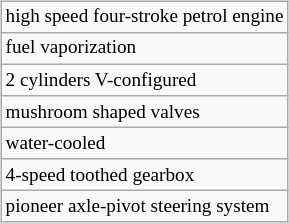<table class="wikitable" style="font-size: 80%; float:right;">
<tr>
<td>high speed four-stroke petrol engine</td>
</tr>
<tr>
<td>fuel vaporization</td>
</tr>
<tr>
<td>2 cylinders V-configured</td>
</tr>
<tr>
<td>mushroom shaped valves</td>
</tr>
<tr>
<td>water-cooled</td>
</tr>
<tr>
<td>4-speed toothed gearbox</td>
</tr>
<tr>
<td>pioneer axle-pivot steering system</td>
</tr>
</table>
